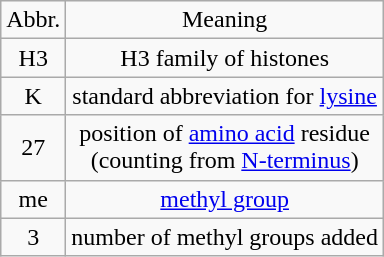<table class="wikitable" style="text-align:center">
<tr>
<td>Abbr.</td>
<td>Meaning</td>
</tr>
<tr>
<td>H3</td>
<td>H3 family of histones</td>
</tr>
<tr>
<td>K</td>
<td>standard abbreviation for <a href='#'>lysine</a></td>
</tr>
<tr>
<td>27</td>
<td>position of <a href='#'>amino acid</a> residue<br>(counting from <a href='#'>N-terminus</a>)</td>
</tr>
<tr>
<td>me</td>
<td><a href='#'>methyl group</a></td>
</tr>
<tr>
<td>3</td>
<td>number of methyl groups added</td>
</tr>
</table>
